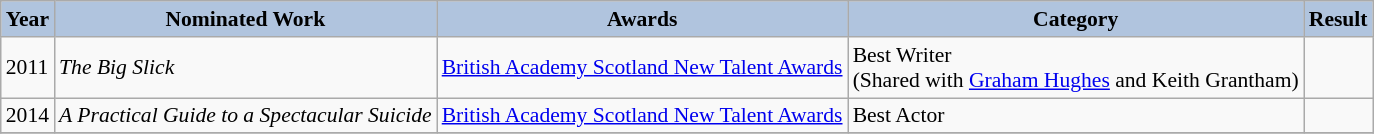<table class="wikitable" style="font-size:90%">
<tr style="text-align:center;">
<th style="background:#B0C4DE;">Year</th>
<th style="background:#B0C4DE;">Nominated Work</th>
<th style="background:#B0C4DE;">Awards</th>
<th style="background:#B0C4DE;">Category</th>
<th style="background:#B0C4DE;">Result</th>
</tr>
<tr>
<td>2011</td>
<td><em>The Big Slick</em></td>
<td><a href='#'>British Academy Scotland New Talent Awards</a></td>
<td>Best Writer<br>(Shared with <a href='#'>Graham Hughes</a> and Keith Grantham)</td>
<td></td>
</tr>
<tr>
<td>2014</td>
<td><em>A Practical Guide to a Spectacular Suicide</em></td>
<td><a href='#'>British Academy Scotland New Talent Awards</a></td>
<td>Best Actor</td>
<td></td>
</tr>
<tr>
</tr>
</table>
